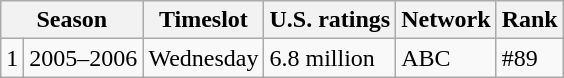<table class="wikitable">
<tr>
<th colspan="2">Season</th>
<th>Timeslot</th>
<th>U.S. ratings</th>
<th>Network</th>
<th>Rank</th>
</tr>
<tr>
<td>1</td>
<td>2005–2006</td>
<td>Wednesday</td>
<td>6.8 million</td>
<td>ABC</td>
<td>#89</td>
</tr>
</table>
